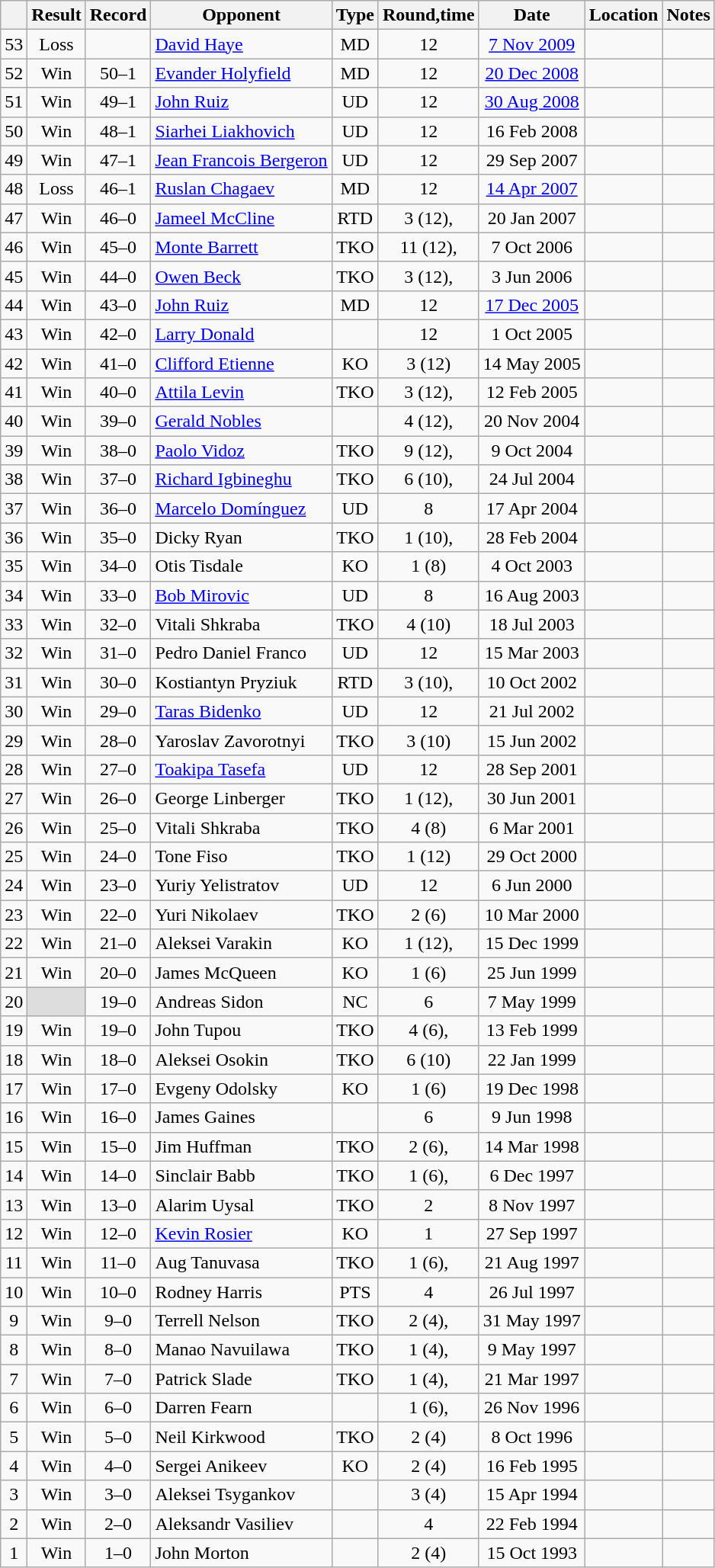<table class="wikitable" style="text-align:center">
<tr 54>
<th></th>
<th>Result</th>
<th>Record</th>
<th>Opponent</th>
<th>Type</th>
<th>Round,time</th>
<th>Date</th>
<th>Location</th>
<th>Notes</th>
</tr>
<tr>
<td>53</td>
<td>Loss</td>
<td></td>
<td style="text-align:left;"><a href='#'>David Haye</a></td>
<td>MD</td>
<td>12</td>
<td><a href='#'>7 Nov 2009</a></td>
<td style="text-align:left;"></td>
<td style="text-align:left;"></td>
</tr>
<tr>
<td>52</td>
<td>Win</td>
<td>50–1 </td>
<td style="text-align:left;"><a href='#'>Evander Holyfield</a></td>
<td>MD</td>
<td>12</td>
<td><a href='#'>20 Dec 2008</a></td>
<td style="text-align:left;"></td>
<td style="text-align:left;"></td>
</tr>
<tr>
<td>51</td>
<td>Win</td>
<td>49–1 </td>
<td style="text-align:left;"><a href='#'>John Ruiz</a></td>
<td>UD</td>
<td>12</td>
<td><a href='#'>30 Aug 2008</a></td>
<td style="text-align:left;"></td>
<td style="text-align:left;"></td>
</tr>
<tr>
<td>50</td>
<td>Win</td>
<td>48–1 </td>
<td style="text-align:left;"><a href='#'>Siarhei Liakhovich</a></td>
<td>UD</td>
<td>12</td>
<td>16 Feb 2008</td>
<td style="text-align:left;"></td>
<td></td>
</tr>
<tr>
<td>49</td>
<td>Win</td>
<td>47–1 </td>
<td style="text-align:left;"><a href='#'>Jean Francois Bergeron</a></td>
<td>UD</td>
<td>12</td>
<td>29 Sep 2007</td>
<td style="text-align:left;"></td>
<td style="text-align:left;"></td>
</tr>
<tr>
<td>48</td>
<td>Loss</td>
<td>46–1 </td>
<td style="text-align:left;"><a href='#'>Ruslan Chagaev</a></td>
<td>MD</td>
<td>12</td>
<td><a href='#'>14 Apr 2007</a></td>
<td style="text-align:left;"></td>
<td style="text-align:left;"></td>
</tr>
<tr>
<td>47</td>
<td>Win</td>
<td>46–0 </td>
<td style="text-align:left;"><a href='#'>Jameel McCline</a></td>
<td>RTD</td>
<td>3 (12), </td>
<td>20 Jan 2007</td>
<td style="text-align:left;"></td>
<td style="text-align:left;"></td>
</tr>
<tr>
<td>46</td>
<td>Win</td>
<td>45–0 </td>
<td style="text-align:left;"><a href='#'>Monte Barrett</a></td>
<td>TKO</td>
<td>11 (12), </td>
<td>7 Oct 2006</td>
<td style="text-align:left;"></td>
<td style="text-align:left;"></td>
</tr>
<tr>
<td>45</td>
<td>Win</td>
<td>44–0 </td>
<td style="text-align:left;"><a href='#'>Owen Beck</a></td>
<td>TKO</td>
<td>3 (12), </td>
<td>3 Jun 2006</td>
<td style="text-align:left;"></td>
<td style="text-align:left;"></td>
</tr>
<tr>
<td>44</td>
<td>Win</td>
<td>43–0 </td>
<td style="text-align:left;"><a href='#'>John Ruiz</a></td>
<td>MD</td>
<td>12</td>
<td><a href='#'>17 Dec 2005</a></td>
<td style="text-align:left;"></td>
<td style="text-align:left;"></td>
</tr>
<tr>
<td>43</td>
<td>Win</td>
<td>42–0 </td>
<td style="text-align:left;"><a href='#'>Larry Donald</a></td>
<td></td>
<td>12</td>
<td>1 Oct 2005</td>
<td style="text-align:left;"></td>
<td style="text-align:left;"></td>
</tr>
<tr>
<td>42</td>
<td>Win</td>
<td>41–0 </td>
<td style="text-align:left;"><a href='#'>Clifford Etienne</a></td>
<td>KO</td>
<td>3 (12)</td>
<td>14 May 2005</td>
<td style="text-align:left;"></td>
<td style="text-align:left;"></td>
</tr>
<tr>
<td>41</td>
<td>Win</td>
<td>40–0 </td>
<td style="text-align:left;"><a href='#'>Attila Levin</a></td>
<td>TKO</td>
<td>3 (12), </td>
<td>12 Feb 2005</td>
<td style="text-align:left;"></td>
<td style="text-align:left;"></td>
</tr>
<tr>
<td>40</td>
<td>Win</td>
<td>39–0 </td>
<td style="text-align:left;"><a href='#'>Gerald Nobles</a></td>
<td></td>
<td>4 (12), </td>
<td>20 Nov 2004</td>
<td style="text-align:left;"></td>
<td style="text-align:left;"></td>
</tr>
<tr>
<td>39</td>
<td>Win</td>
<td>38–0 </td>
<td style="text-align:left;"><a href='#'>Paolo Vidoz</a></td>
<td>TKO</td>
<td>9 (12), </td>
<td>9 Oct 2004</td>
<td style="text-align:left;"></td>
<td style="text-align:left;"></td>
</tr>
<tr>
<td>38</td>
<td>Win</td>
<td>37–0 </td>
<td style="text-align:left;"><a href='#'>Richard Igbineghu</a></td>
<td>TKO</td>
<td>6 (10), </td>
<td>24 Jul 2004</td>
<td style="text-align:left;"></td>
<td style="text-align:left;"></td>
</tr>
<tr>
<td>37</td>
<td>Win</td>
<td>36–0 </td>
<td style="text-align:left;"><a href='#'>Marcelo Domínguez</a></td>
<td>UD</td>
<td>8</td>
<td>17 Apr 2004</td>
<td style="text-align:left;"></td>
<td></td>
</tr>
<tr>
<td>36</td>
<td>Win</td>
<td>35–0 </td>
<td style="text-align:left;">Dicky Ryan</td>
<td>TKO</td>
<td>1 (10), </td>
<td>28 Feb 2004</td>
<td style="text-align:left;"></td>
<td></td>
</tr>
<tr>
<td>35</td>
<td>Win</td>
<td>34–0 </td>
<td style="text-align:left;">Otis Tisdale</td>
<td>KO</td>
<td>1 (8)</td>
<td>4 Oct 2003</td>
<td style="text-align:left;"></td>
<td></td>
</tr>
<tr>
<td>34</td>
<td>Win</td>
<td>33–0 </td>
<td style="text-align:left;"><a href='#'>Bob Mirovic</a></td>
<td>UD</td>
<td>8</td>
<td>16 Aug 2003</td>
<td style="text-align:left;"></td>
<td></td>
</tr>
<tr>
<td>33</td>
<td>Win</td>
<td>32–0 </td>
<td style="text-align:left;">Vitali Shkraba</td>
<td>TKO</td>
<td>4 (10)</td>
<td>18 Jul 2003</td>
<td style="text-align:left;"></td>
<td></td>
</tr>
<tr>
<td>32</td>
<td>Win</td>
<td>31–0 </td>
<td style="text-align:left;">Pedro Daniel Franco</td>
<td>UD</td>
<td>12</td>
<td>15 Mar 2003</td>
<td style="text-align:left;"></td>
<td style="text-align:left;"></td>
</tr>
<tr>
<td>31</td>
<td>Win</td>
<td>30–0 </td>
<td style="text-align:left;">Kostiantyn Pryziuk</td>
<td>RTD</td>
<td>3 (10), </td>
<td>10 Oct 2002</td>
<td style="text-align:left;"></td>
<td style="text-align:left;"></td>
</tr>
<tr>
<td>30</td>
<td>Win</td>
<td>29–0 </td>
<td style="text-align:left;"><a href='#'>Taras Bidenko</a></td>
<td>UD</td>
<td>12</td>
<td>21 Jul 2002</td>
<td style="text-align:left;"></td>
<td style="text-align:left;"></td>
</tr>
<tr>
<td>29</td>
<td>Win</td>
<td>28–0 </td>
<td style="text-align:left;">Yaroslav Zavorotnyi</td>
<td>TKO</td>
<td>3 (10)</td>
<td>15 Jun 2002</td>
<td style="text-align:left;"></td>
<td></td>
</tr>
<tr>
<td>28</td>
<td>Win</td>
<td>27–0 </td>
<td style="text-align:left;"><a href='#'>Toakipa Tasefa</a></td>
<td>UD</td>
<td>12</td>
<td>28 Sep 2001</td>
<td style="text-align:left;"></td>
<td style="text-align:left;"></td>
</tr>
<tr>
<td>27</td>
<td>Win</td>
<td>26–0 </td>
<td style="text-align:left;">George Linberger</td>
<td>TKO</td>
<td>1 (12), </td>
<td>30 Jun 2001</td>
<td style="text-align:left;"></td>
<td style="text-align:left;"></td>
</tr>
<tr>
<td>26</td>
<td>Win</td>
<td>25–0 </td>
<td style="text-align:left;">Vitali Shkraba</td>
<td>TKO</td>
<td>4 (8)</td>
<td>6 Mar 2001</td>
<td style="text-align:left;"></td>
<td></td>
</tr>
<tr>
<td>25</td>
<td>Win</td>
<td>24–0 </td>
<td style="text-align:left;">Tone Fiso</td>
<td>TKO</td>
<td>1 (12)</td>
<td>29 Oct 2000</td>
<td style="text-align:left;"></td>
<td style="text-align:left;"></td>
</tr>
<tr>
<td>24</td>
<td>Win</td>
<td>23–0 </td>
<td style="text-align:left;">Yuriy Yelistratov</td>
<td>UD</td>
<td>12</td>
<td>6 Jun 2000</td>
<td style="text-align:left;"></td>
<td style="text-align:left;"></td>
</tr>
<tr>
<td>23</td>
<td>Win</td>
<td>22–0 </td>
<td style="text-align:left;">Yuri Nikolaev</td>
<td>TKO</td>
<td>2 (6)</td>
<td>10 Mar 2000</td>
<td style="text-align:left;"></td>
<td></td>
</tr>
<tr>
<td>22</td>
<td>Win</td>
<td>21–0 </td>
<td style="text-align:left;">Aleksei Varakin</td>
<td>KO</td>
<td>1 (12), </td>
<td>15 Dec 1999</td>
<td style="text-align:left;"></td>
<td style="text-align:left;"></td>
</tr>
<tr>
<td>21</td>
<td>Win</td>
<td>20–0 </td>
<td style="text-align:left;">James McQueen</td>
<td>KO</td>
<td>1 (6)</td>
<td>25 Jun 1999</td>
<td style="text-align:left;"></td>
<td></td>
</tr>
<tr>
<td>20</td>
<td style="background:#DDD"></td>
<td>19–0 </td>
<td style="text-align:left;">Andreas Sidon</td>
<td>NC</td>
<td>6</td>
<td>7 May 1999</td>
<td style="text-align:left;"></td>
<td style="text-align:left;"></td>
</tr>
<tr>
<td>19</td>
<td>Win</td>
<td>19–0</td>
<td style="text-align:left;">John Tupou</td>
<td>TKO</td>
<td>4 (6), </td>
<td>13 Feb 1999</td>
<td style="text-align:left;"></td>
<td></td>
</tr>
<tr>
<td>18</td>
<td>Win</td>
<td>18–0</td>
<td style="text-align:left;">Aleksei Osokin</td>
<td>TKO</td>
<td>6 (10)</td>
<td>22 Jan 1999</td>
<td style="text-align:left;"></td>
<td style="text-align:left;"></td>
</tr>
<tr>
<td>17</td>
<td>Win</td>
<td>17–0</td>
<td style="text-align:left;">Evgeny Odolsky</td>
<td>KO</td>
<td>1 (6)</td>
<td>19 Dec 1998</td>
<td style="text-align:left;"></td>
<td></td>
</tr>
<tr>
<td>16</td>
<td>Win</td>
<td>16–0</td>
<td style="text-align:left;">James Gaines</td>
<td></td>
<td>6</td>
<td>9 Jun 1998</td>
<td style="text-align:left;"></td>
<td></td>
</tr>
<tr>
<td>15</td>
<td>Win</td>
<td>15–0</td>
<td style="text-align:left;">Jim Huffman</td>
<td>TKO</td>
<td>2 (6), </td>
<td>14 Mar 1998</td>
<td style="text-align:left;"></td>
<td></td>
</tr>
<tr>
<td>14</td>
<td>Win</td>
<td>14–0</td>
<td style="text-align:left;">Sinclair Babb</td>
<td>TKO</td>
<td>1 (6), </td>
<td>6 Dec 1997</td>
<td style="text-align:left;"></td>
<td></td>
</tr>
<tr>
<td>13</td>
<td>Win</td>
<td>13–0</td>
<td style="text-align:left;">Alarim Uysal</td>
<td>TKO</td>
<td>2</td>
<td>8 Nov 1997</td>
<td style="text-align:left;"></td>
<td></td>
</tr>
<tr>
<td>12</td>
<td>Win</td>
<td>12–0</td>
<td style="text-align:left;"><a href='#'>Kevin Rosier</a></td>
<td>KO</td>
<td>1</td>
<td>27 Sep 1997</td>
<td style="text-align:left;"></td>
<td></td>
</tr>
<tr>
<td>11</td>
<td>Win</td>
<td>11–0</td>
<td style="text-align:left;">Aug Tanuvasa</td>
<td>TKO</td>
<td>1 (6), </td>
<td>21 Aug 1997</td>
<td style="text-align:left;"></td>
<td></td>
</tr>
<tr>
<td>10</td>
<td>Win</td>
<td>10–0</td>
<td style="text-align:left;">Rodney Harris</td>
<td>PTS</td>
<td>4</td>
<td>26 Jul 1997</td>
<td style="text-align:left;"></td>
<td></td>
</tr>
<tr>
<td>9</td>
<td>Win</td>
<td>9–0</td>
<td style="text-align:left;">Terrell Nelson</td>
<td>TKO</td>
<td>2 (4), </td>
<td>31 May 1997</td>
<td style="text-align:left;"></td>
<td></td>
</tr>
<tr>
<td>8</td>
<td>Win</td>
<td>8–0</td>
<td style="text-align:left;">Manao Navuilawa</td>
<td>TKO</td>
<td>1 (4), </td>
<td>9 May 1997</td>
<td style="text-align:left;"></td>
<td></td>
</tr>
<tr>
<td>7</td>
<td>Win</td>
<td>7–0</td>
<td style="text-align:left;">Patrick Slade</td>
<td>TKO</td>
<td>1 (4), </td>
<td>21 Mar 1997</td>
<td style="text-align:left;"></td>
<td></td>
</tr>
<tr>
<td>6</td>
<td>Win</td>
<td>6–0</td>
<td style="text-align:left;">Darren Fearn</td>
<td></td>
<td>1 (6), </td>
<td>26 Nov 1996</td>
<td style="text-align:left;"></td>
<td></td>
</tr>
<tr>
<td>5</td>
<td>Win</td>
<td>5–0</td>
<td style="text-align:left;">Neil Kirkwood</td>
<td>TKO</td>
<td>2 (4)</td>
<td>8 Oct 1996</td>
<td style="text-align:left;"></td>
<td></td>
</tr>
<tr>
<td>4</td>
<td>Win</td>
<td>4–0</td>
<td style="text-align:left;">Sergei Anikeev</td>
<td>KO</td>
<td>2 (4)</td>
<td>16 Feb 1995</td>
<td style="text-align:left;"></td>
<td></td>
</tr>
<tr>
<td>3</td>
<td>Win</td>
<td>3–0</td>
<td style="text-align:left;">Aleksei Tsygankov</td>
<td></td>
<td>3 (4)</td>
<td>15 Apr 1994</td>
<td style="text-align:left;"></td>
<td></td>
</tr>
<tr>
<td>2</td>
<td>Win</td>
<td>2–0</td>
<td style="text-align:left;">Aleksandr Vasiliev</td>
<td></td>
<td>4</td>
<td>22 Feb 1994</td>
<td style="text-align:left;"></td>
<td></td>
</tr>
<tr>
<td>1</td>
<td>Win</td>
<td>1–0</td>
<td style="text-align:left;">John Morton</td>
<td></td>
<td>2 (4)</td>
<td>15 Oct 1993</td>
<td style="text-align:left;"></td>
<td></td>
</tr>
</table>
